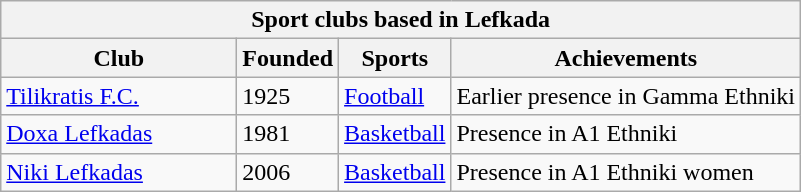<table class="wikitable">
<tr>
<th colspan="4">Sport clubs based in Lefkada</th>
</tr>
<tr>
<th width="150">Club</th>
<th>Founded</th>
<th>Sports</th>
<th>Achievements</th>
</tr>
<tr>
<td><a href='#'>Tilikratis F.C.</a></td>
<td>1925</td>
<td><a href='#'>Football</a></td>
<td>Earlier presence in Gamma Ethniki</td>
</tr>
<tr>
<td><a href='#'>Doxa Lefkadas</a></td>
<td>1981</td>
<td><a href='#'>Basketball</a></td>
<td>Presence in A1 Ethniki</td>
</tr>
<tr>
<td><a href='#'>Niki Lefkadas</a></td>
<td>2006</td>
<td><a href='#'>Basketball</a></td>
<td>Presence in A1 Ethniki women</td>
</tr>
</table>
